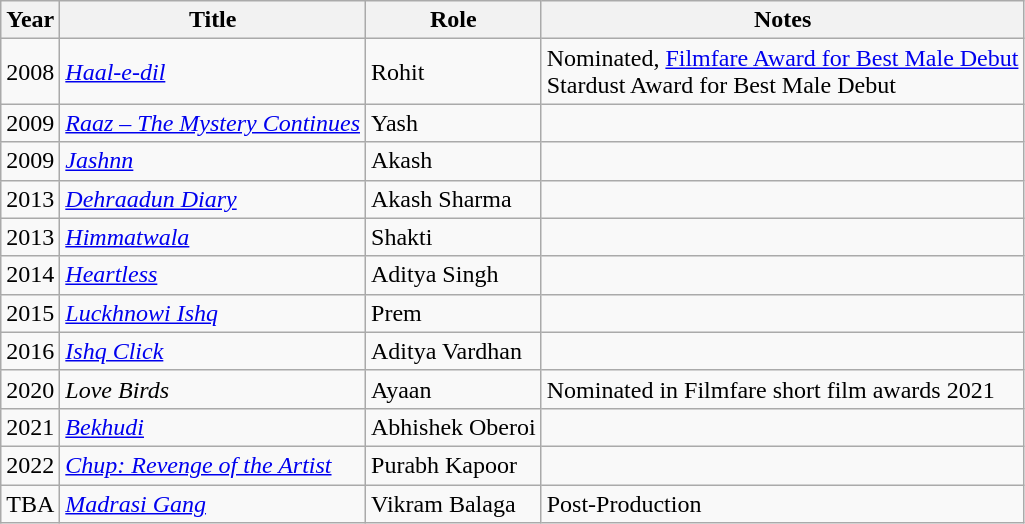<table class="wikitable sortable plainrowheaders">
<tr style="text-align:center;">
<th scope="col">Year</th>
<th scope="col">Title</th>
<th scope="col">Role</th>
<th scope="col" class="unsortable">Notes</th>
</tr>
<tr>
<td>2008</td>
<td><em><a href='#'>Haal-e-dil</a></em></td>
<td>Rohit</td>
<td>Nominated, <a href='#'>Filmfare Award for Best Male Debut</a> <br> Stardust Award for Best Male Debut</td>
</tr>
<tr>
<td>2009</td>
<td><em><a href='#'>Raaz – The Mystery Continues</a></em></td>
<td>Yash</td>
<td></td>
</tr>
<tr>
<td>2009</td>
<td><em><a href='#'>Jashnn</a></em></td>
<td>Akash</td>
<td></td>
</tr>
<tr>
<td>2013</td>
<td><em><a href='#'>Dehraadun Diary</a></em></td>
<td>Akash Sharma</td>
<td></td>
</tr>
<tr>
<td>2013</td>
<td><em><a href='#'>Himmatwala</a></em></td>
<td>Shakti</td>
<td></td>
</tr>
<tr>
<td>2014</td>
<td><em><a href='#'>Heartless</a></em></td>
<td>Aditya Singh</td>
<td></td>
</tr>
<tr>
<td>2015</td>
<td><em><a href='#'>Luckhnowi Ishq</a></em></td>
<td>Prem</td>
<td></td>
</tr>
<tr>
<td>2016</td>
<td><em><a href='#'>Ishq Click</a></em></td>
<td>Aditya Vardhan</td>
<td></td>
</tr>
<tr>
<td>2020</td>
<td><em>Love Birds</em></td>
<td>Ayaan</td>
<td>Nominated in Filmfare short film awards 2021</td>
</tr>
<tr>
<td>2021</td>
<td><em><a href='#'>Bekhudi</a></em></td>
<td>Abhishek Oberoi</td>
<td></td>
</tr>
<tr>
<td>2022</td>
<td><em><a href='#'>Chup: Revenge of the Artist</a></em></td>
<td>Purabh Kapoor</td>
<td></td>
</tr>
<tr>
<td>TBA</td>
<td><em><a href='#'>Madrasi Gang</a></em></td>
<td>Vikram Balaga</td>
<td>Post-Production</td>
</tr>
</table>
